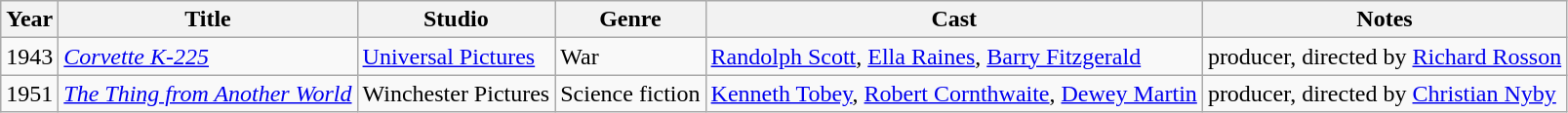<table class="wikitable">
<tr>
<th>Year</th>
<th>Title</th>
<th>Studio</th>
<th>Genre</th>
<th>Cast</th>
<th>Notes</th>
</tr>
<tr>
<td>1943</td>
<td><em><a href='#'>Corvette K-225</a></em></td>
<td><a href='#'>Universal Pictures</a></td>
<td>War</td>
<td><a href='#'>Randolph Scott</a>, <a href='#'>Ella Raines</a>, <a href='#'>Barry Fitzgerald</a></td>
<td>producer, directed by <a href='#'>Richard Rosson</a></td>
</tr>
<tr>
<td>1951</td>
<td><em><a href='#'>The Thing from Another World</a></em></td>
<td>Winchester Pictures</td>
<td>Science fiction</td>
<td><a href='#'>Kenneth Tobey</a>, <a href='#'>Robert Cornthwaite</a>, <a href='#'>Dewey Martin</a></td>
<td>producer, directed by <a href='#'>Christian Nyby</a></td>
</tr>
</table>
